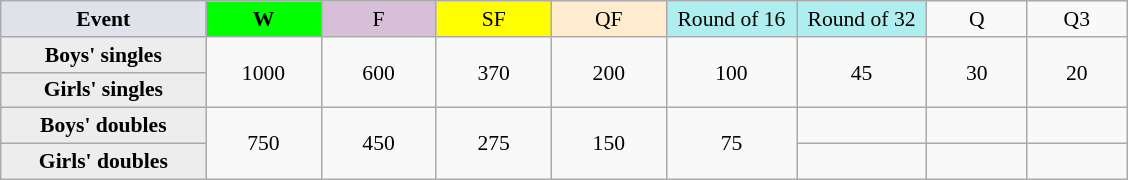<table class=wikitable style="font-size:90%; text-align:center">
<tr>
<th style="width:130px; background:#dfe2e9;">Event</th>
<th style="width:70px; background:lime;">W</th>
<td style="width:70px; background:thistle;">F</td>
<td style="width:70px; background:#ff0;">SF</td>
<td style="width:70px; background:#ffebcd;">QF</td>
<td style="width:80px; background:#afeeee;">Round of 16</td>
<td style="width:80px; background:#afeeee;">Round of 32</td>
<td style="width:60px;">Q</td>
<td style="width:60px;">Q3</td>
</tr>
<tr>
<th style="background:#ededed;">Boys' singles</th>
<td rowspan=2>1000</td>
<td rowspan=2>600</td>
<td rowspan=2>370</td>
<td rowspan=2>200</td>
<td rowspan=2>100</td>
<td rowspan=2>45</td>
<td rowspan=2>30</td>
<td rowspan=2>20</td>
</tr>
<tr>
<th style="background:#ededed;">Girls' singles</th>
</tr>
<tr>
<th style="background:#ededed;">Boys' doubles</th>
<td rowspan=2>750</td>
<td rowspan=2>450</td>
<td rowspan=2>275</td>
<td rowspan=2>150</td>
<td rowspan=2>75</td>
<td></td>
<td></td>
<td></td>
</tr>
<tr>
<th style="background:#ededed;">Girls' doubles</th>
<td></td>
<td></td>
<td></td>
</tr>
</table>
